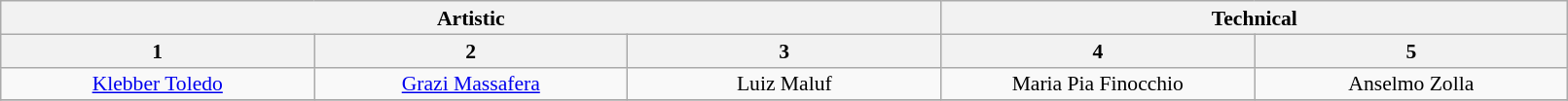<table class="wikitable" style="font-size:90%; line-height:16px; text-align:center" width="85%">
<tr>
<th colspan=3>Artistic</th>
<th colspan=2>Technical</th>
</tr>
<tr>
<th>1</th>
<th>2</th>
<th>3</th>
<th>4</th>
<th>5</th>
</tr>
<tr>
<td width=150><a href='#'>Klebber Toledo</a></td>
<td width=150><a href='#'>Grazi Massafera</a></td>
<td width=150>Luiz Maluf</td>
<td width=150>Maria Pia Finocchio</td>
<td width=150>Anselmo Zolla</td>
</tr>
<tr>
</tr>
</table>
